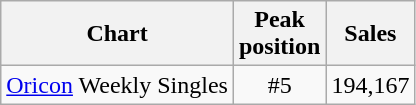<table class="wikitable">
<tr>
<th align="left">Chart</th>
<th align="center">Peak<br>position</th>
<th align="center">Sales</th>
</tr>
<tr>
<td align="left"><a href='#'>Oricon</a> Weekly Singles</td>
<td align="center">#5</td>
<td align="">194,167</td>
</tr>
</table>
